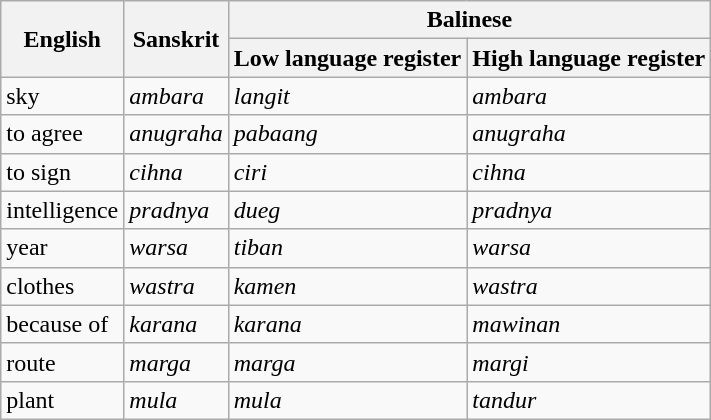<table class="wikitable">
<tr>
<th rowspan="2">English</th>
<th rowspan="2">Sanskrit</th>
<th colspan="2">Balinese</th>
</tr>
<tr>
<th>Low language register</th>
<th>High language register</th>
</tr>
<tr>
<td>sky</td>
<td><em>ambara</em></td>
<td><em>langit</em></td>
<td><em>ambara</em></td>
</tr>
<tr>
<td>to agree</td>
<td><em>anugraha</em></td>
<td><em>pabaang</em></td>
<td><em>anugraha</em></td>
</tr>
<tr>
<td>to sign</td>
<td><em>cihna</em></td>
<td><em>ciri</em></td>
<td><em>cihna</em></td>
</tr>
<tr>
<td>intelligence</td>
<td><em>pradnya</em></td>
<td><em>dueg</em></td>
<td><em>pradnya</em></td>
</tr>
<tr>
<td>year</td>
<td><em>warsa</em></td>
<td><em>tiban</em></td>
<td><em>warsa</em></td>
</tr>
<tr>
<td>clothes</td>
<td><em>wastra</em></td>
<td><em>kamen</em></td>
<td><em>wastra</em></td>
</tr>
<tr>
<td>because of</td>
<td><em>karana</em></td>
<td><em>karana</em></td>
<td><em>mawinan</em></td>
</tr>
<tr>
<td>route</td>
<td><em>marga</em></td>
<td><em>marga</em></td>
<td><em>margi</em></td>
</tr>
<tr>
<td>plant</td>
<td><em>mula</em></td>
<td><em>mula</em></td>
<td><em>tandur</em></td>
</tr>
</table>
